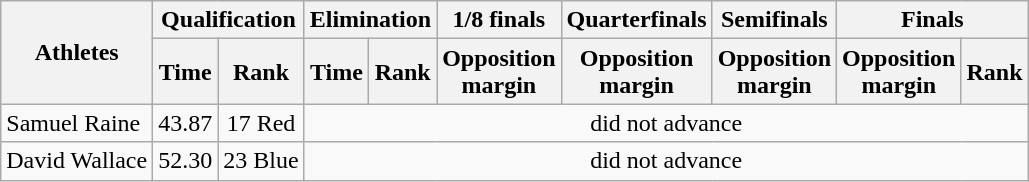<table class="wikitable" border="1">
<tr>
<th rowspan=2>Athletes</th>
<th colspan=2>Qualification</th>
<th colspan=2>Elimination</th>
<th>1/8 finals</th>
<th>Quarterfinals</th>
<th>Semifinals</th>
<th colspan=2>Finals</th>
</tr>
<tr>
<th>Time</th>
<th>Rank</th>
<th>Time</th>
<th>Rank</th>
<th>Opposition<br>margin</th>
<th>Opposition<br>margin</th>
<th>Opposition<br>margin</th>
<th>Opposition<br>margin</th>
<th>Rank</th>
</tr>
<tr align=center>
<td align=left>Samuel Raine</td>
<td>43.87</td>
<td>17 Red</td>
<td colspan=7>did not advance</td>
</tr>
<tr align=center>
<td align=left>David Wallace</td>
<td>52.30</td>
<td>23 Blue</td>
<td colspan=7>did not advance</td>
</tr>
</table>
